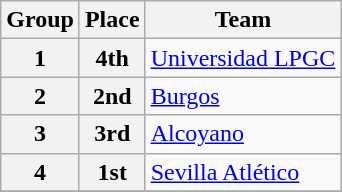<table class="wikitable">
<tr>
<th>Group</th>
<th>Place</th>
<th>Team</th>
</tr>
<tr>
<th>1</th>
<th>4th</th>
<td><a href='#'>Universidad LPGC</a></td>
</tr>
<tr>
<th>2</th>
<th>2nd</th>
<td><a href='#'>Burgos</a></td>
</tr>
<tr>
<th>3</th>
<th>3rd</th>
<td><a href='#'>Alcoyano</a></td>
</tr>
<tr>
<th>4</th>
<th>1st</th>
<td><a href='#'>Sevilla Atlético</a></td>
</tr>
<tr>
</tr>
</table>
